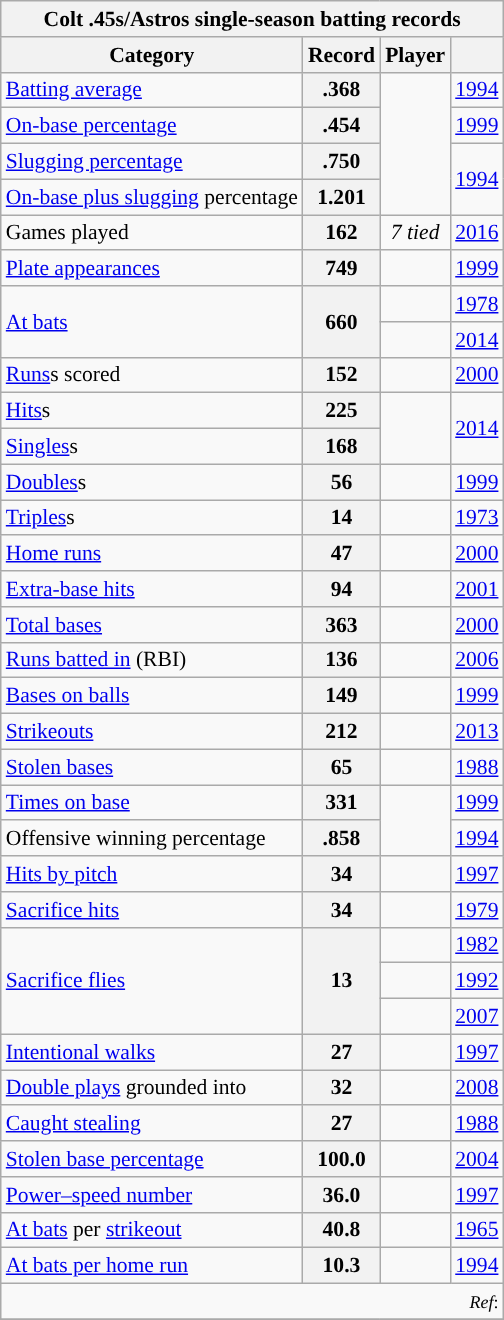<table class="wikitable sortable" style="font-size: 90%">
<tr>
<th colspan=4><strong>Colt .45s/Astros single-season batting records</strong></th>
</tr>
<tr>
<th>Category</th>
<th>Record</th>
<th align="center">Player</th>
<th align="center"></th>
</tr>
<tr>
<td><a href='#'>Batting average</a></td>
<th align="center">.368</th>
<td rowspan="4" align="center"></td>
<td align="center"><a href='#'>1994</a></td>
</tr>
<tr>
<td><a href='#'>On-base percentage</a></td>
<th align="center">.454</th>
<td align="center"><a href='#'>1999</a></td>
</tr>
<tr>
<td><a href='#'>Slugging percentage</a></td>
<th align="center">.750</th>
<td rowspan="2" align="center"><a href='#'>1994</a></td>
</tr>
<tr>
<td><a href='#'>On-base plus slugging</a> percentage</td>
<th align="center">1.201</th>
</tr>
<tr>
<td>Games played</td>
<th align="center">162</th>
<td align="center"><em>7 tied</em></td>
<td align="center"><a href='#'>2016</a></td>
</tr>
<tr>
<td><a href='#'>Plate appearances</a></td>
<th align="center">749</th>
<td align="center"></td>
<td align="center"><a href='#'>1999</a></td>
</tr>
<tr>
<td rowspan="2"><a href='#'>At bats</a></td>
<th rowspan="2" align="center">660</th>
<td align="center"></td>
<td align="center"><a href='#'>1978</a></td>
</tr>
<tr>
<td align="center"></td>
<td align="center"><a href='#'>2014</a></td>
</tr>
<tr>
<td><a href='#'>Runs</a>s scored</td>
<th align="center">152</th>
<td align="center"></td>
<td align="center"><a href='#'>2000</a></td>
</tr>
<tr>
<td><a href='#'>Hits</a>s</td>
<th align="center">225</th>
<td rowspan="2" align="center"></td>
<td rowspan="2" align="center"><a href='#'>2014</a></td>
</tr>
<tr>
<td><a href='#'>Singles</a>s</td>
<th align="center">168</th>
</tr>
<tr>
<td><a href='#'>Doubles</a>s</td>
<th align="center">56</th>
<td align="center"></td>
<td align="center"><a href='#'>1999</a></td>
</tr>
<tr>
<td><a href='#'>Triples</a>s</td>
<th align="center">14</th>
<td align="center"></td>
<td align="center"><a href='#'>1973</a></td>
</tr>
<tr>
<td><a href='#'>Home runs</a></td>
<th align="center">47</th>
<td align="center"></td>
<td align="center"><a href='#'>2000</a></td>
</tr>
<tr>
<td><a href='#'>Extra-base hits</a></td>
<th align="center">94</th>
<td align="center"></td>
<td align="center"><a href='#'>2001</a></td>
</tr>
<tr>
<td><a href='#'>Total bases</a></td>
<th align="center">363</th>
<td align="center"></td>
<td align="center"><a href='#'>2000</a></td>
</tr>
<tr>
<td><a href='#'>Runs batted in</a> (RBI)</td>
<th align="center">136</th>
<td align="center"></td>
<td align="center"><a href='#'>2006</a></td>
</tr>
<tr>
<td><a href='#'>Bases on balls</a></td>
<th align="center">149</th>
<td align="center"></td>
<td align="center"><a href='#'>1999</a></td>
</tr>
<tr>
<td><a href='#'>Strikeouts</a></td>
<th align="center">212</th>
<td align="center"></td>
<td align="center"><a href='#'>2013</a></td>
</tr>
<tr>
<td><a href='#'>Stolen bases</a></td>
<th align="center">65</th>
<td align="center"></td>
<td align="center"><a href='#'>1988</a></td>
</tr>
<tr>
<td><a href='#'>Times on base</a></td>
<th align="center">331</th>
<td rowspan="2" align="center"></td>
<td align="center"><a href='#'>1999</a></td>
</tr>
<tr>
<td>Offensive winning percentage</td>
<th align="center">.858</th>
<td align="center"><a href='#'>1994</a></td>
</tr>
<tr>
<td><a href='#'>Hits by pitch</a></td>
<th align="center">34</th>
<td align="center"></td>
<td align="center"><a href='#'>1997</a></td>
</tr>
<tr>
<td><a href='#'>Sacrifice hits</a></td>
<th align="center">34</th>
<td align="center"></td>
<td align="center"><a href='#'>1979</a></td>
</tr>
<tr>
<td rowspan="3"><a href='#'>Sacrifice flies</a></td>
<th rowspan="3" align="center">13</th>
<td align="center"></td>
<td align="center"><a href='#'>1982</a></td>
</tr>
<tr>
<td align="center"></td>
<td align="center"><a href='#'>1992</a></td>
</tr>
<tr>
<td align="center"></td>
<td align="center"><a href='#'>2007</a></td>
</tr>
<tr>
<td><a href='#'>Intentional walks</a></td>
<th align="center">27</th>
<td align="center"></td>
<td align="center"><a href='#'>1997</a></td>
</tr>
<tr>
<td><a href='#'>Double plays</a> grounded into</td>
<th align="center">32</th>
<td align="center"></td>
<td align="center"><a href='#'>2008</a></td>
</tr>
<tr>
<td><a href='#'>Caught stealing</a></td>
<th align="center">27</th>
<td align="center"></td>
<td align="center"><a href='#'>1988</a></td>
</tr>
<tr>
<td><a href='#'>Stolen base percentage</a></td>
<th align="center">100.0</th>
<td align="center"></td>
<td align="center"><a href='#'>2004</a></td>
</tr>
<tr>
<td><a href='#'>Power–speed number</a></td>
<th align="center">36.0</th>
<td align="center"></td>
<td align="center"><a href='#'>1997</a></td>
</tr>
<tr>
<td><a href='#'>At bats</a> per <a href='#'>strikeout</a></td>
<th align="center">40.8</th>
<td align="center"></td>
<td align="center"><a href='#'>1965</a></td>
</tr>
<tr>
<td><a href='#'>At bats per home run</a></td>
<th align="center">10.3</th>
<td align="center"></td>
<td align="center"><a href='#'>1994</a></td>
</tr>
<tr class="sortbottom">
<td style="text-align:right"; colspan="4"><small><em>Ref</em>:</small></td>
</tr>
<tr>
</tr>
</table>
